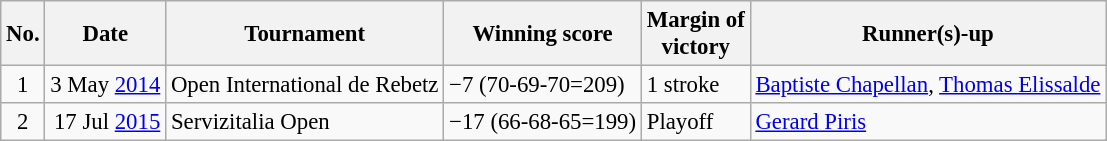<table class="wikitable" style="font-size:95%;">
<tr>
<th>No.</th>
<th>Date</th>
<th>Tournament</th>
<th>Winning score</th>
<th>Margin of<br>victory</th>
<th>Runner(s)-up</th>
</tr>
<tr>
<td align=center>1</td>
<td align=right>3 May <a href='#'>2014</a></td>
<td>Open International de Rebetz</td>
<td>−7 (70-69-70=209)</td>
<td>1 stroke</td>
<td> <a href='#'>Baptiste Chapellan</a>,  <a href='#'>Thomas Elissalde</a></td>
</tr>
<tr>
<td align=center>2</td>
<td align=right>17 Jul <a href='#'>2015</a></td>
<td>Servizitalia Open</td>
<td>−17 (66-68-65=199)</td>
<td>Playoff</td>
<td> <a href='#'>Gerard Piris</a></td>
</tr>
</table>
